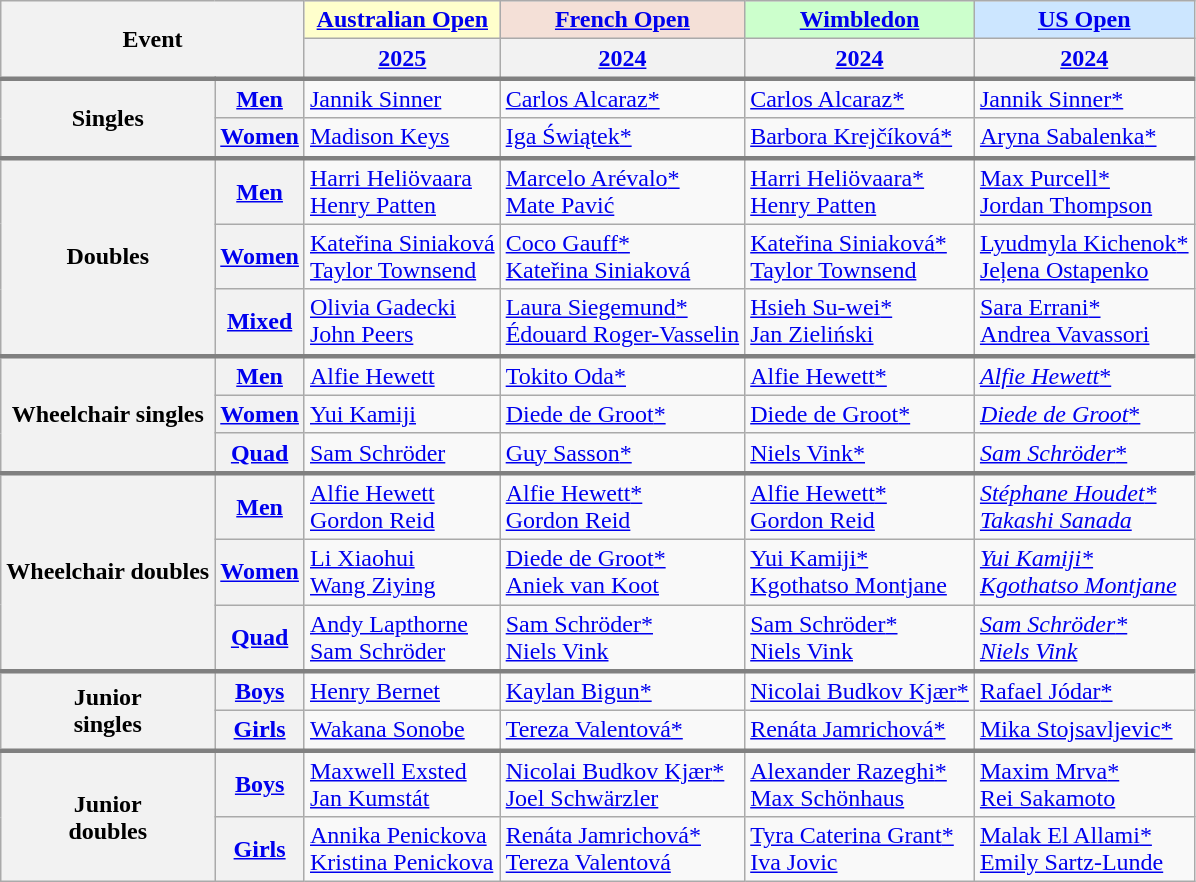<table class="wikitable">
<tr>
<th colspan="2" rowspan="2">Event</th>
<th style="background: #ffffcc;"><a href='#'>Australian Open</a></th>
<th style="background: #f4e0d7;"><a href='#'>French Open</a></th>
<th style="background: #ccffcc;"><a href='#'>Wimbledon</a></th>
<th style="background: #cce6ff;"><a href='#'>US Open</a></th>
</tr>
<tr>
<th><a href='#'>2025</a></th>
<th><a href='#'>2024</a></th>
<th><a href='#'>2024</a></th>
<th><a href='#'>2024</a></th>
</tr>
<tr style="border-top: 3px solid gray;">
<th rowspan="2">Singles</th>
<th><a href='#'>Men</a></th>
<td> <a href='#'>Jannik Sinner</a> </td>
<td> <a href='#'>Carlos Alcaraz</a><a href='#'>*</a></td>
<td> <a href='#'>Carlos Alcaraz</a><a href='#'>*</a></td>
<td> <a href='#'>Jannik Sinner</a><a href='#'>*</a></td>
</tr>
<tr>
<th><a href='#'>Women</a></th>
<td> <a href='#'>Madison Keys</a> </td>
<td> <a href='#'>Iga Świątek</a><a href='#'>*</a></td>
<td> <a href='#'>Barbora Krejčíková</a><a href='#'>*</a></td>
<td>  <a href='#'>Aryna Sabalenka</a><a href='#'>*</a></td>
</tr>
<tr style="border-top: 3px solid gray;">
<th rowspan="3">Doubles</th>
<th><a href='#'>Men</a></th>
<td> <a href='#'>Harri Heliövaara</a> <br> <a href='#'>Henry Patten</a> </td>
<td> <a href='#'>Marcelo Arévalo</a><a href='#'>*</a><br> <a href='#'>Mate Pavić</a></td>
<td> <a href='#'>Harri Heliövaara</a><a href='#'>*</a><br> <a href='#'>Henry Patten</a></td>
<td> <a href='#'>Max Purcell</a><a href='#'>*</a><br> <a href='#'>Jordan Thompson</a></td>
</tr>
<tr>
<th><a href='#'>Women</a></th>
<td> <a href='#'>Kateřina Siniaková</a> <br> <a href='#'>Taylor Townsend</a> </td>
<td> <a href='#'>Coco Gauff</a><a href='#'>*</a><br> <a href='#'>Kateřina Siniaková</a></td>
<td> <a href='#'>Kateřina Siniaková</a><a href='#'>*</a><br> <a href='#'>Taylor Townsend</a></td>
<td> <a href='#'>Lyudmyla Kichenok</a><a href='#'>*</a><br> <a href='#'>Jeļena Ostapenko</a></td>
</tr>
<tr>
<th><a href='#'>Mixed</a></th>
<td> <a href='#'>Olivia Gadecki</a> <br> <a href='#'>John Peers</a> </td>
<td> <a href='#'>Laura Siegemund</a><a href='#'>*</a><br> <a href='#'>Édouard Roger-Vasselin</a></td>
<td> <a href='#'>Hsieh Su-wei</a><a href='#'>*</a><br> <a href='#'>Jan Zieliński</a></td>
<td> <a href='#'>Sara Errani</a><a href='#'>*</a><br> <a href='#'>Andrea Vavassori</a></td>
</tr>
<tr style="border-top: 3px solid gray;">
<th rowspan="3">Wheelchair singles</th>
<th><a href='#'>Men</a></th>
<td> <a href='#'>Alfie Hewett</a> </td>
<td> <a href='#'>Tokito Oda</a><a href='#'>*</a></td>
<td> <a href='#'>Alfie Hewett</a><a href='#'>*</a></td>
<td><em> <a href='#'>Alfie Hewett</a></em><a href='#'>*</a></td>
</tr>
<tr>
<th><a href='#'>Women</a></th>
<td> <a href='#'>Yui Kamiji</a> </td>
<td> <a href='#'>Diede de Groot</a><a href='#'>*</a></td>
<td> <a href='#'>Diede de Groot</a><a href='#'>*</a></td>
<td><em> <a href='#'>Diede de Groot</a></em><a href='#'>*</a></td>
</tr>
<tr>
<th><a href='#'>Quad</a></th>
<td> <a href='#'>Sam Schröder</a> </td>
<td> <a href='#'>Guy Sasson</a><a href='#'>*</a></td>
<td> <a href='#'>Niels Vink</a><a href='#'>*</a></td>
<td><em> <a href='#'>Sam Schröder</a></em><a href='#'>*</a></td>
</tr>
<tr style="border-top: 3px solid gray;">
<th rowspan="3">Wheelchair doubles</th>
<th><a href='#'>Men</a></th>
<td> <a href='#'>Alfie Hewett</a> <br> <a href='#'>Gordon Reid</a> </td>
<td> <a href='#'>Alfie Hewett</a><a href='#'>*</a><br> <a href='#'>Gordon Reid</a></td>
<td> <a href='#'>Alfie Hewett</a><a href='#'>*</a><br> <a href='#'>Gordon Reid</a></td>
<td><em> <a href='#'>Stéphane Houdet</a><a href='#'>*</a><br> <a href='#'>Takashi Sanada</a></em></td>
</tr>
<tr>
<th><a href='#'>Women</a></th>
<td> <a href='#'>Li Xiaohui</a> <br> <a href='#'>Wang Ziying</a> </td>
<td> <a href='#'>Diede de Groot</a><a href='#'>*</a><br> <a href='#'>Aniek van Koot</a></td>
<td> <a href='#'>Yui Kamiji</a><a href='#'>*</a><br> <a href='#'>Kgothatso Montjane</a></td>
<td><em> <a href='#'>Yui Kamiji</a><a href='#'>*</a><br> <a href='#'>Kgothatso Montjane</a></em></td>
</tr>
<tr>
<th><a href='#'>Quad</a></th>
<td> <a href='#'>Andy Lapthorne</a> <br> <a href='#'>Sam Schröder</a> </td>
<td> <a href='#'>Sam Schröder</a><a href='#'>*</a><br> <a href='#'>Niels Vink</a></td>
<td> <a href='#'>Sam Schröder</a><a href='#'>*</a><br> <a href='#'>Niels Vink</a></td>
<td><em> <a href='#'>Sam Schröder</a><a href='#'>*</a><br> <a href='#'>Niels Vink</a></em></td>
</tr>
<tr style="border-top: 3px solid gray;">
<th rowspan="2">Junior<br>singles</th>
<th><a href='#'>Boys</a></th>
<td> <a href='#'>Henry Bernet</a> </td>
<td> <a href='#'>Kaylan Bigun</a><a href='#'>*</a></td>
<td> <a href='#'>Nicolai Budkov Kjær</a><a href='#'>*</a></td>
<td> <a href='#'>Rafael Jódar</a><a href='#'>*</a></td>
</tr>
<tr>
<th><a href='#'>Girls</a></th>
<td> <a href='#'>Wakana Sonobe</a> </td>
<td> <a href='#'>Tereza Valentová</a><a href='#'>*</a></td>
<td> <a href='#'>Renáta Jamrichová</a><a href='#'>*</a></td>
<td> <a href='#'>Mika Stojsavljevic</a><a href='#'>*</a></td>
</tr>
<tr style="border-top: 3px solid gray;">
<th rowspan="2">Junior<br>doubles</th>
<th><a href='#'>Boys</a></th>
<td> <a href='#'>Maxwell Exsted</a> <br> <a href='#'>Jan Kumstát</a> </td>
<td> <a href='#'>Nicolai Budkov Kjær</a><a href='#'>*</a><br> <a href='#'>Joel Schwärzler</a></td>
<td> <a href='#'>Alexander Razeghi</a><a href='#'>*</a><br>  <a href='#'>Max Schönhaus</a></td>
<td> <a href='#'>Maxim Mrva</a><a href='#'>*</a><br> <a href='#'>Rei Sakamoto</a></td>
</tr>
<tr>
<th><a href='#'>Girls</a></th>
<td> <a href='#'>Annika Penickova</a> <br> <a href='#'>Kristina Penickova</a> </td>
<td> <a href='#'>Renáta Jamrichová</a><a href='#'>*</a><br> <a href='#'>Tereza Valentová</a></td>
<td> <a href='#'>Tyra Caterina Grant</a><a href='#'>*</a><br> <a href='#'>Iva Jovic</a></td>
<td> <a href='#'>Malak El Allami</a><a href='#'>*</a><br> <a href='#'>Emily Sartz-Lunde</a></td>
</tr>
</table>
